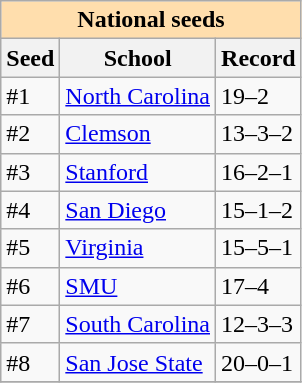<table class="wikitable">
<tr>
<th colspan="5" style="background:#ffdead;">National seeds</th>
</tr>
<tr>
<th>Seed</th>
<th>School</th>
<th>Record</th>
</tr>
<tr>
<td>#1</td>
<td><a href='#'>North Carolina</a></td>
<td>19–2</td>
</tr>
<tr>
<td>#2</td>
<td><a href='#'>Clemson</a></td>
<td>13–3–2</td>
</tr>
<tr>
<td>#3</td>
<td><a href='#'>Stanford</a></td>
<td>16–2–1</td>
</tr>
<tr>
<td>#4</td>
<td><a href='#'>San Diego</a></td>
<td>15–1–2</td>
</tr>
<tr>
<td>#5</td>
<td><a href='#'>Virginia</a></td>
<td>15–5–1</td>
</tr>
<tr>
<td>#6</td>
<td><a href='#'>SMU</a></td>
<td>17–4</td>
</tr>
<tr>
<td>#7</td>
<td><a href='#'>South Carolina</a></td>
<td>12–3–3</td>
</tr>
<tr>
<td>#8</td>
<td><a href='#'>San Jose State</a></td>
<td>20–0–1</td>
</tr>
<tr>
</tr>
</table>
